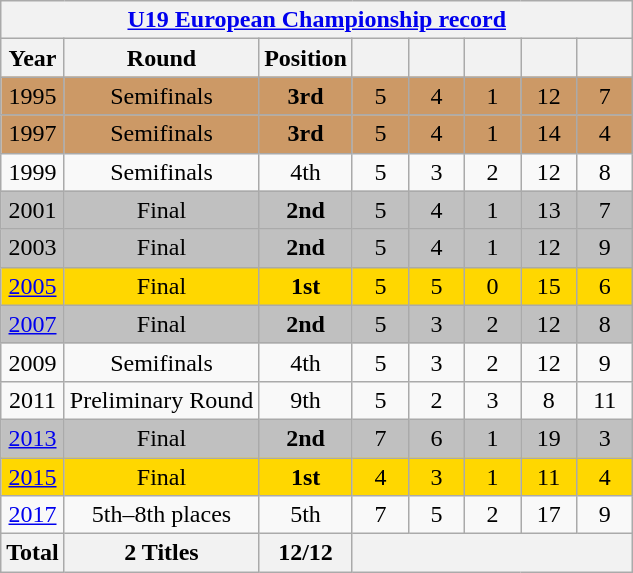<table class="wikitable" style="text-align: center;">
<tr>
<th colspan=8><a href='#'>U19 European Championship record</a></th>
</tr>
<tr>
<th>Year</th>
<th>Round</th>
<th>Position</th>
<th width=30></th>
<th width=30></th>
<th width=30></th>
<th width=30></th>
<th width=30></th>
</tr>
<tr bgcolor=#CC9966>
<td> 1995</td>
<td>Semifinals</td>
<td><strong>3rd</strong></td>
<td>5</td>
<td>4</td>
<td>1</td>
<td>12</td>
<td>7</td>
</tr>
<tr bgcolor=#CC9966>
<td> 1997</td>
<td>Semifinals</td>
<td><strong>3rd</strong></td>
<td>5</td>
<td>4</td>
<td>1</td>
<td>14</td>
<td>4</td>
</tr>
<tr>
<td> 1999</td>
<td>Semifinals</td>
<td>4th</td>
<td>5</td>
<td>3</td>
<td>2</td>
<td>12</td>
<td>8</td>
</tr>
<tr bgcolor=silver>
<td> 2001</td>
<td>Final</td>
<td><strong>2nd</strong></td>
<td>5</td>
<td>4</td>
<td>1</td>
<td>13</td>
<td>7</td>
</tr>
<tr bgcolor=silver>
<td> 2003</td>
<td>Final</td>
<td><strong>2nd</strong></td>
<td>5</td>
<td>4</td>
<td>1</td>
<td>12</td>
<td>9</td>
</tr>
<tr bgcolor=gold>
<td> <a href='#'>2005</a></td>
<td>Final</td>
<td><strong>1st</strong></td>
<td>5</td>
<td>5</td>
<td>0</td>
<td>15</td>
<td>6</td>
</tr>
<tr bgcolor=silver>
<td> <a href='#'>2007</a></td>
<td>Final</td>
<td><strong>2nd</strong></td>
<td>5</td>
<td>3</td>
<td>2</td>
<td>12</td>
<td>8</td>
</tr>
<tr>
<td> 2009</td>
<td>Semifinals</td>
<td>4th</td>
<td>5</td>
<td>3</td>
<td>2</td>
<td>12</td>
<td>9</td>
</tr>
<tr>
<td> 2011</td>
<td>Preliminary Round</td>
<td>9th</td>
<td>5</td>
<td>2</td>
<td>3</td>
<td>8</td>
<td>11</td>
</tr>
<tr bgcolor=silver>
<td> <a href='#'>2013</a></td>
<td>Final</td>
<td><strong>2nd</strong></td>
<td>7</td>
<td>6</td>
<td>1</td>
<td>19</td>
<td>3</td>
</tr>
<tr bgcolor=gold>
<td> <a href='#'>2015</a></td>
<td>Final</td>
<td><strong>1st</strong></td>
<td>4</td>
<td>3</td>
<td>1</td>
<td>11</td>
<td>4</td>
</tr>
<tr>
<td> <a href='#'>2017</a></td>
<td>5th–8th places</td>
<td>5th</td>
<td>7</td>
<td>5</td>
<td>2</td>
<td>17</td>
<td>9</td>
</tr>
<tr>
<th>Total</th>
<th>2 Titles</th>
<th>12/12</th>
<th colspan=5></th>
</tr>
</table>
